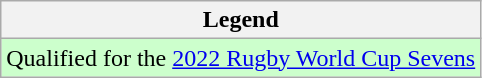<table class="wikitable">
<tr>
<th colspan=2>Legend</th>
</tr>
<tr bgcolor="ccffcc">
<td>Qualified for the <a href='#'>2022 Rugby World Cup Sevens</a></td>
</tr>
</table>
